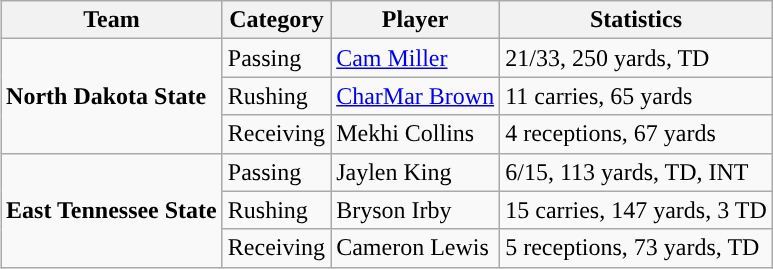<table class="wikitable" style="float: right;">
<tr>
<th>Team</th>
<th>Category</th>
<th>Player</th>
<th>Statistics</th>
</tr>
<tr>
<td rowspan=3><strong>North Dakota State</strong></td>
<td>Passing</td>
<td><a href='#'>Cam Miller</a></td>
<td>21/33, 250 yards, TD</td>
</tr>
<tr>
<td>Rushing</td>
<td><a href='#'>CharMar Brown</a></td>
<td>11 carries, 65 yards</td>
</tr>
<tr>
<td>Receiving</td>
<td>Mekhi Collins</td>
<td>4 receptions, 67 yards</td>
</tr>
<tr>
<td rowspan=3><strong>East Tennessee State</strong></td>
<td>Passing</td>
<td>Jaylen King</td>
<td>6/15, 113 yards, TD, INT</td>
</tr>
<tr>
<td>Rushing</td>
<td>Bryson Irby</td>
<td>15 carries, 147 yards, 3 TD</td>
</tr>
<tr>
<td>Receiving</td>
<td>Cameron Lewis</td>
<td>5 receptions, 73 yards, TD</td>
</tr>
</table>
